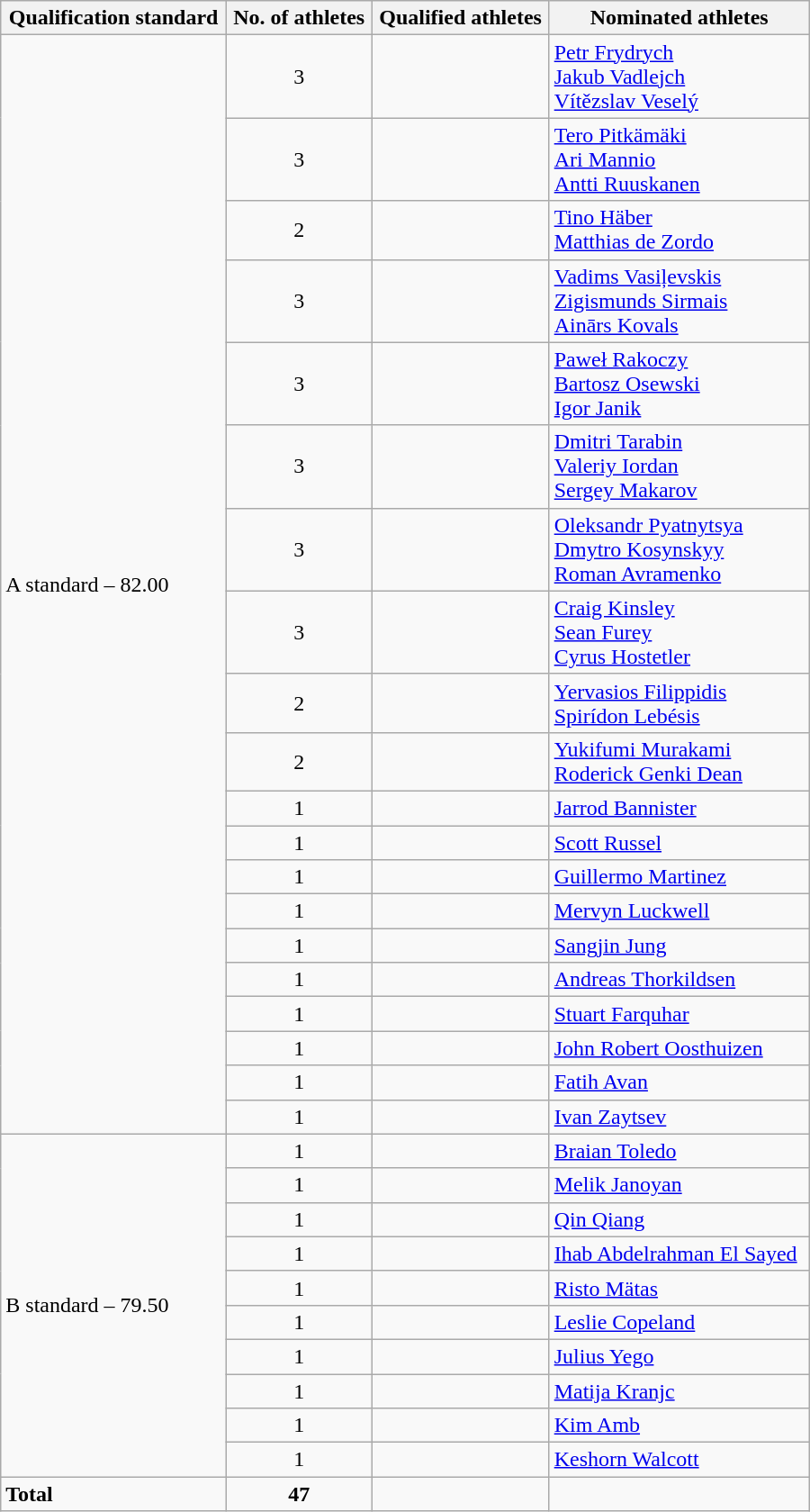<table class="wikitable"  style="text-align:left; width:600px;">
<tr>
<th>Qualification standard</th>
<th>No. of athletes</th>
<th>Qualified athletes</th>
<th>Nominated athletes</th>
</tr>
<tr>
<td rowspan="20">A standard – 82.00</td>
<td align=center>3</td>
<td></td>
<td><a href='#'>Petr Frydrych</a><br><a href='#'>Jakub Vadlejch</a><br><a href='#'>Vítězslav Veselý</a></td>
</tr>
<tr>
<td align=center>3</td>
<td></td>
<td><a href='#'>Tero Pitkämäki</a><br><a href='#'>Ari Mannio</a><br><a href='#'>Antti Ruuskanen</a></td>
</tr>
<tr>
<td align=center>2</td>
<td></td>
<td><a href='#'>Tino Häber</a><br><a href='#'>Matthias de Zordo</a></td>
</tr>
<tr>
<td align=center>3</td>
<td></td>
<td><a href='#'>Vadims Vasiļevskis</a><br><a href='#'>Zigismunds Sirmais</a><br><a href='#'>Ainārs Kovals</a></td>
</tr>
<tr>
<td align=center>3</td>
<td></td>
<td><a href='#'>Paweł Rakoczy</a><br><a href='#'>Bartosz Osewski</a><br><a href='#'>Igor Janik</a></td>
</tr>
<tr>
<td align=center>3</td>
<td></td>
<td><a href='#'>Dmitri Tarabin</a><br><a href='#'>Valeriy Iordan</a><br><a href='#'>Sergey Makarov</a></td>
</tr>
<tr>
<td align=center>3</td>
<td></td>
<td><a href='#'>Oleksandr Pyatnytsya</a><br><a href='#'>Dmytro Kosynskyy</a><br><a href='#'>Roman Avramenko</a></td>
</tr>
<tr>
<td align=center>3</td>
<td></td>
<td><a href='#'>Craig Kinsley</a><br><a href='#'>Sean Furey</a><br><a href='#'>Cyrus Hostetler</a></td>
</tr>
<tr>
<td align=center>2</td>
<td></td>
<td><a href='#'>Yervasios Filippidis</a><br><a href='#'>Spirídon Lebésis</a></td>
</tr>
<tr>
<td align=center>2</td>
<td></td>
<td><a href='#'>Yukifumi Murakami</a><br><a href='#'>Roderick Genki Dean</a></td>
</tr>
<tr>
<td align=center>1</td>
<td></td>
<td><a href='#'>Jarrod Bannister</a></td>
</tr>
<tr>
<td align=center>1</td>
<td></td>
<td><a href='#'>Scott Russel</a></td>
</tr>
<tr>
<td align=center>1</td>
<td></td>
<td><a href='#'>Guillermo Martinez</a></td>
</tr>
<tr>
<td align=center>1</td>
<td></td>
<td><a href='#'>Mervyn Luckwell</a></td>
</tr>
<tr>
<td align=center>1</td>
<td></td>
<td><a href='#'>Sangjin Jung</a></td>
</tr>
<tr>
<td align=center>1</td>
<td></td>
<td><a href='#'>Andreas Thorkildsen</a></td>
</tr>
<tr>
<td align=center>1</td>
<td></td>
<td><a href='#'>Stuart Farquhar</a></td>
</tr>
<tr>
<td align=center>1</td>
<td></td>
<td><a href='#'>John Robert Oosthuizen</a></td>
</tr>
<tr>
<td align=center>1</td>
<td></td>
<td><a href='#'>Fatih Avan</a></td>
</tr>
<tr>
<td align=center>1</td>
<td></td>
<td><a href='#'>Ivan Zaytsev</a></td>
</tr>
<tr>
<td rowspan="10">B standard – 79.50</td>
<td align=center>1</td>
<td></td>
<td><a href='#'>Braian Toledo</a></td>
</tr>
<tr>
<td align=center>1</td>
<td></td>
<td><a href='#'>Melik Janoyan</a></td>
</tr>
<tr>
<td align=center>1</td>
<td></td>
<td><a href='#'>Qin Qiang</a></td>
</tr>
<tr>
<td align=center>1</td>
<td></td>
<td><a href='#'>Ihab Abdelrahman El Sayed</a></td>
</tr>
<tr>
<td align=center>1</td>
<td></td>
<td><a href='#'>Risto Mätas</a></td>
</tr>
<tr>
<td align=center>1</td>
<td></td>
<td><a href='#'>Leslie Copeland</a></td>
</tr>
<tr>
<td align=center>1</td>
<td></td>
<td><a href='#'>Julius Yego</a></td>
</tr>
<tr>
<td align=center>1</td>
<td></td>
<td><a href='#'>Matija Kranjc</a></td>
</tr>
<tr>
<td align=center>1</td>
<td></td>
<td><a href='#'>Kim Amb</a></td>
</tr>
<tr>
<td align=center>1</td>
<td></td>
<td><a href='#'>Keshorn Walcott</a></td>
</tr>
<tr>
<td><strong>Total</strong></td>
<td align=center><strong>47</strong></td>
<td></td>
<td></td>
</tr>
</table>
